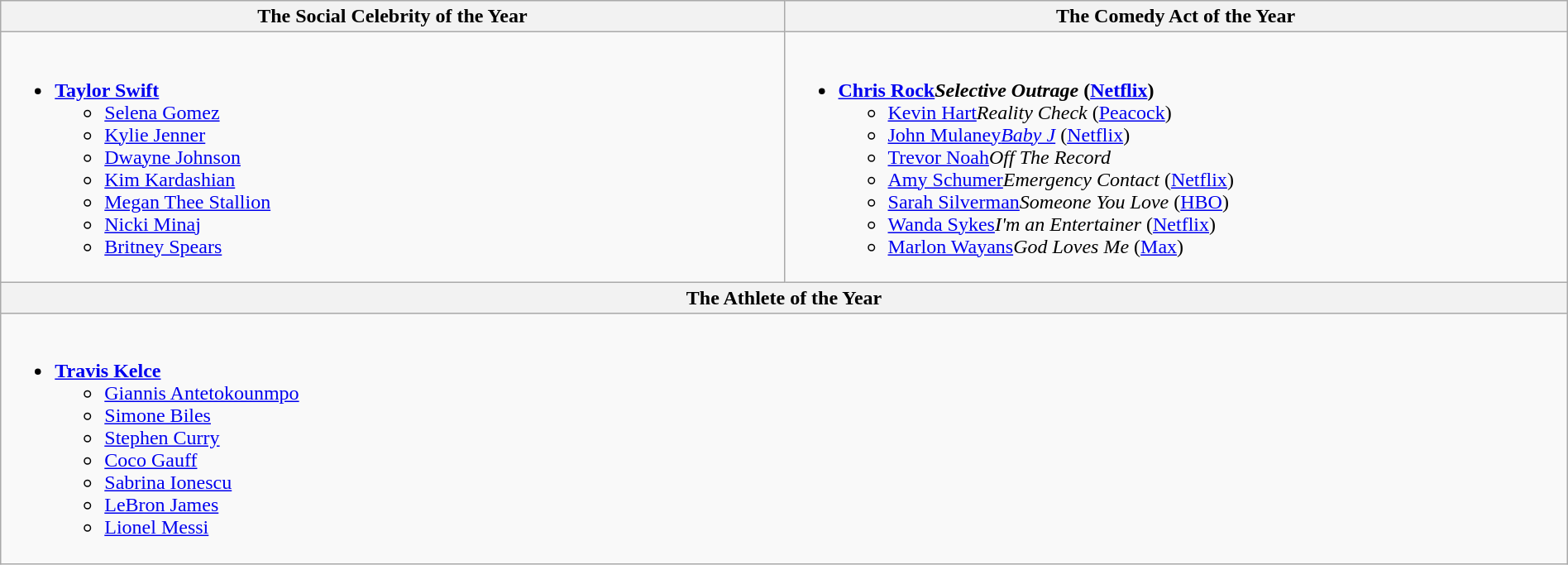<table class="wikitable" style="width:100%;">
<tr>
<th style="width:50%">The Social Celebrity of the Year</th>
<th style="width:50%">The Comedy Act of the Year</th>
</tr>
<tr>
<td valign="top"><br><ul><li><strong><a href='#'>Taylor Swift</a></strong><ul><li><a href='#'>Selena Gomez</a></li><li><a href='#'>Kylie Jenner</a></li><li><a href='#'>Dwayne Johnson</a></li><li><a href='#'>Kim Kardashian</a></li><li><a href='#'>Megan Thee Stallion</a></li><li><a href='#'>Nicki Minaj</a></li><li><a href='#'>Britney Spears</a></li></ul></li></ul></td>
<td valign="top"><br><ul><li><strong><a href='#'>Chris Rock</a><em>Selective Outrage</em> (<a href='#'>Netflix</a>)</strong><ul><li><a href='#'>Kevin Hart</a><em>Reality Check</em> (<a href='#'>Peacock</a>)</li><li><a href='#'>John Mulaney</a><em><a href='#'>Baby J</a></em> (<a href='#'>Netflix</a>)</li><li><a href='#'>Trevor Noah</a><em>Off The Record</em></li><li><a href='#'>Amy Schumer</a><em>Emergency Contact</em> (<a href='#'>Netflix</a>)</li><li><a href='#'>Sarah Silverman</a><em>Someone You Love</em> (<a href='#'>HBO</a>)</li><li><a href='#'>Wanda Sykes</a><em>I'm an Entertainer</em> (<a href='#'>Netflix</a>)</li><li><a href='#'>Marlon Wayans</a><em>God Loves Me</em> (<a href='#'>Max</a>)</li></ul></li></ul></td>
</tr>
<tr>
<th style="width:50%" colspan="2">The Athlete of the Year</th>
</tr>
<tr>
<td valign="top" colspan="2"><br><ul><li><strong><a href='#'>Travis Kelce</a></strong><ul><li><a href='#'>Giannis Antetokounmpo</a></li><li><a href='#'>Simone Biles</a></li><li><a href='#'>Stephen Curry</a></li><li><a href='#'>Coco Gauff</a></li><li><a href='#'>Sabrina Ionescu</a></li><li><a href='#'>LeBron James</a></li><li><a href='#'>Lionel Messi</a></li></ul></li></ul></td>
</tr>
</table>
